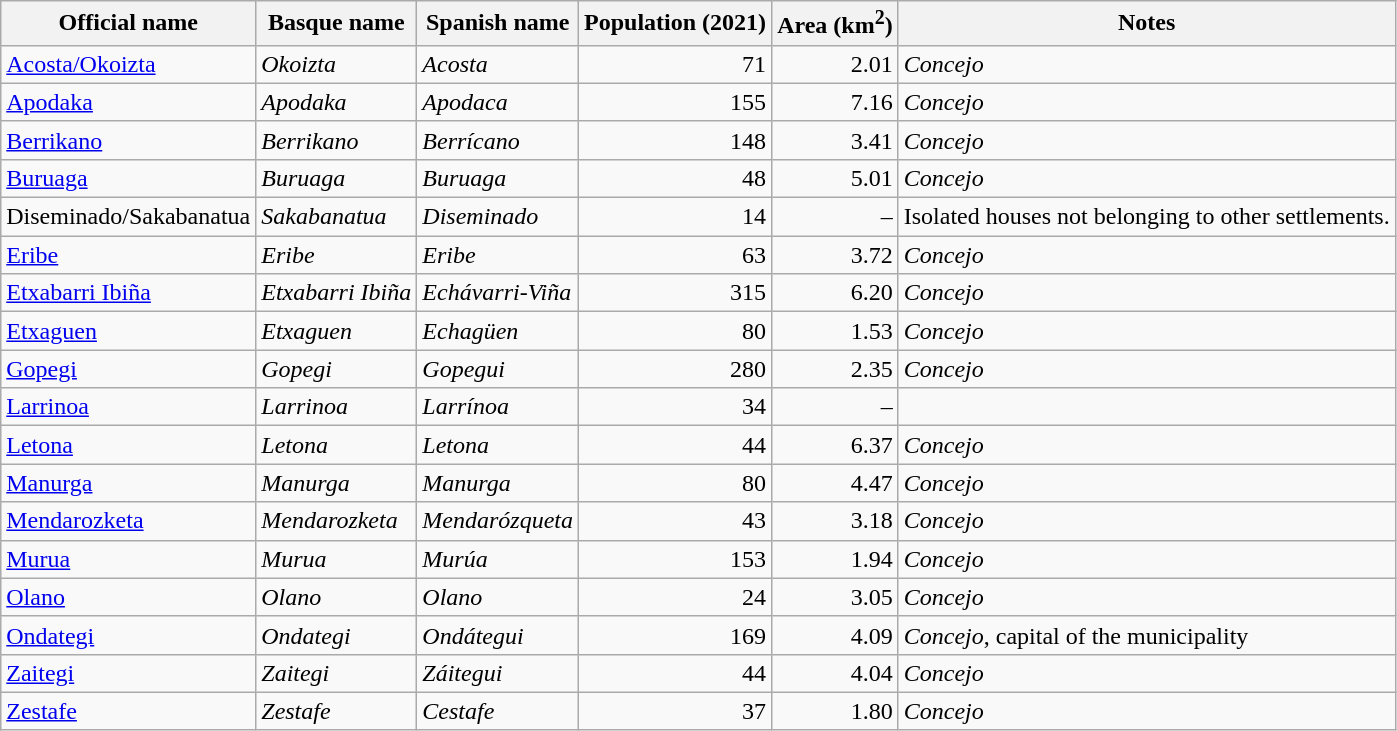<table class="wikitable sortable">
<tr>
<th>Official name</th>
<th>Basque name</th>
<th>Spanish name</th>
<th>Population (2021)</th>
<th>Area (km<sup>2</sup>)</th>
<th class="unsortable">Notes</th>
</tr>
<tr>
<td><a href='#'>Acosta/Okoizta</a></td>
<td><em>Okoizta</em></td>
<td><em>Acosta</em></td>
<td align="right">71</td>
<td align="right">2.01</td>
<td><em>Concejo</em></td>
</tr>
<tr>
<td><a href='#'>Apodaka</a></td>
<td><em>Apodaka</em></td>
<td><em>Apodaca</em></td>
<td align="right">155</td>
<td align="right">7.16</td>
<td><em>Concejo</em></td>
</tr>
<tr>
<td><a href='#'>Berrikano</a></td>
<td><em>Berrikano</em></td>
<td><em>Berrícano</em></td>
<td align="right">148</td>
<td align="right">3.41</td>
<td><em>Concejo</em></td>
</tr>
<tr>
<td><a href='#'>Buruaga</a></td>
<td><em>Buruaga</em></td>
<td><em>Buruaga</em></td>
<td align="right">48</td>
<td align="right">5.01</td>
<td><em>Concejo</em></td>
</tr>
<tr>
<td>Diseminado/Sakabanatua</td>
<td><em>Sakabanatua</em></td>
<td><em>Diseminado</em></td>
<td align="right">14</td>
<td align="right">–</td>
<td>Isolated houses not belonging to other settlements.</td>
</tr>
<tr>
<td><a href='#'>Eribe</a></td>
<td><em>Eribe</em></td>
<td><em>Eribe</em></td>
<td align="right">63</td>
<td align="right">3.72</td>
<td><em>Concejo</em></td>
</tr>
<tr>
<td><a href='#'>Etxabarri Ibiña</a></td>
<td><em>Etxabarri Ibiña</em></td>
<td><em>Echávarri-Viña</em></td>
<td align="right">315</td>
<td align="right">6.20</td>
<td><em>Concejo</em></td>
</tr>
<tr>
<td><a href='#'>Etxaguen</a></td>
<td><em>Etxaguen</em></td>
<td><em>Echagüen</em></td>
<td align="right">80</td>
<td align="right">1.53</td>
<td><em>Concejo</em></td>
</tr>
<tr>
<td><a href='#'>Gopegi</a></td>
<td><em>Gopegi</em></td>
<td><em>Gopegui</em></td>
<td align="right">280</td>
<td align="right">2.35</td>
<td><em>Concejo</em></td>
</tr>
<tr>
<td><a href='#'>Larrinoa</a></td>
<td><em>Larrinoa</em></td>
<td><em>Larrínoa</em></td>
<td align="right">34</td>
<td align="right">–</td>
</tr>
<tr>
<td><a href='#'>Letona</a></td>
<td><em>Letona</em></td>
<td><em>Letona</em></td>
<td align="right">44</td>
<td align="right">6.37</td>
<td><em>Concejo</em></td>
</tr>
<tr>
<td><a href='#'>Manurga</a></td>
<td><em>Manurga</em></td>
<td><em>Manurga</em></td>
<td align="right">80</td>
<td align="right">4.47</td>
<td><em>Concejo</em></td>
</tr>
<tr>
<td><a href='#'>Mendarozketa</a></td>
<td><em>Mendarozketa</em></td>
<td><em>Mendarózqueta</em></td>
<td align="right">43</td>
<td align="right">3.18</td>
<td><em>Concejo</em></td>
</tr>
<tr>
<td><a href='#'>Murua</a></td>
<td><em>Murua</em></td>
<td><em>Murúa</em></td>
<td align="right">153</td>
<td align="right">1.94</td>
<td><em>Concejo</em></td>
</tr>
<tr>
<td><a href='#'>Olano</a></td>
<td><em>Olano</em></td>
<td><em>Olano</em></td>
<td align="right">24</td>
<td align="right">3.05</td>
<td><em>Concejo</em></td>
</tr>
<tr>
<td><a href='#'>Ondategi</a></td>
<td><em>Ondategi</em></td>
<td><em>Ondátegui</em></td>
<td align="right">169</td>
<td align="right">4.09</td>
<td><em>Concejo</em>, capital of the municipality</td>
</tr>
<tr>
<td><a href='#'>Zaitegi</a></td>
<td><em>Zaitegi</em></td>
<td><em>Záitegui</em></td>
<td align="right">44</td>
<td align="right">4.04</td>
<td><em>Concejo</em></td>
</tr>
<tr>
<td><a href='#'>Zestafe</a></td>
<td><em>Zestafe</em></td>
<td><em>Cestafe</em></td>
<td align="right">37</td>
<td align="right">1.80</td>
<td><em>Concejo</em></td>
</tr>
</table>
